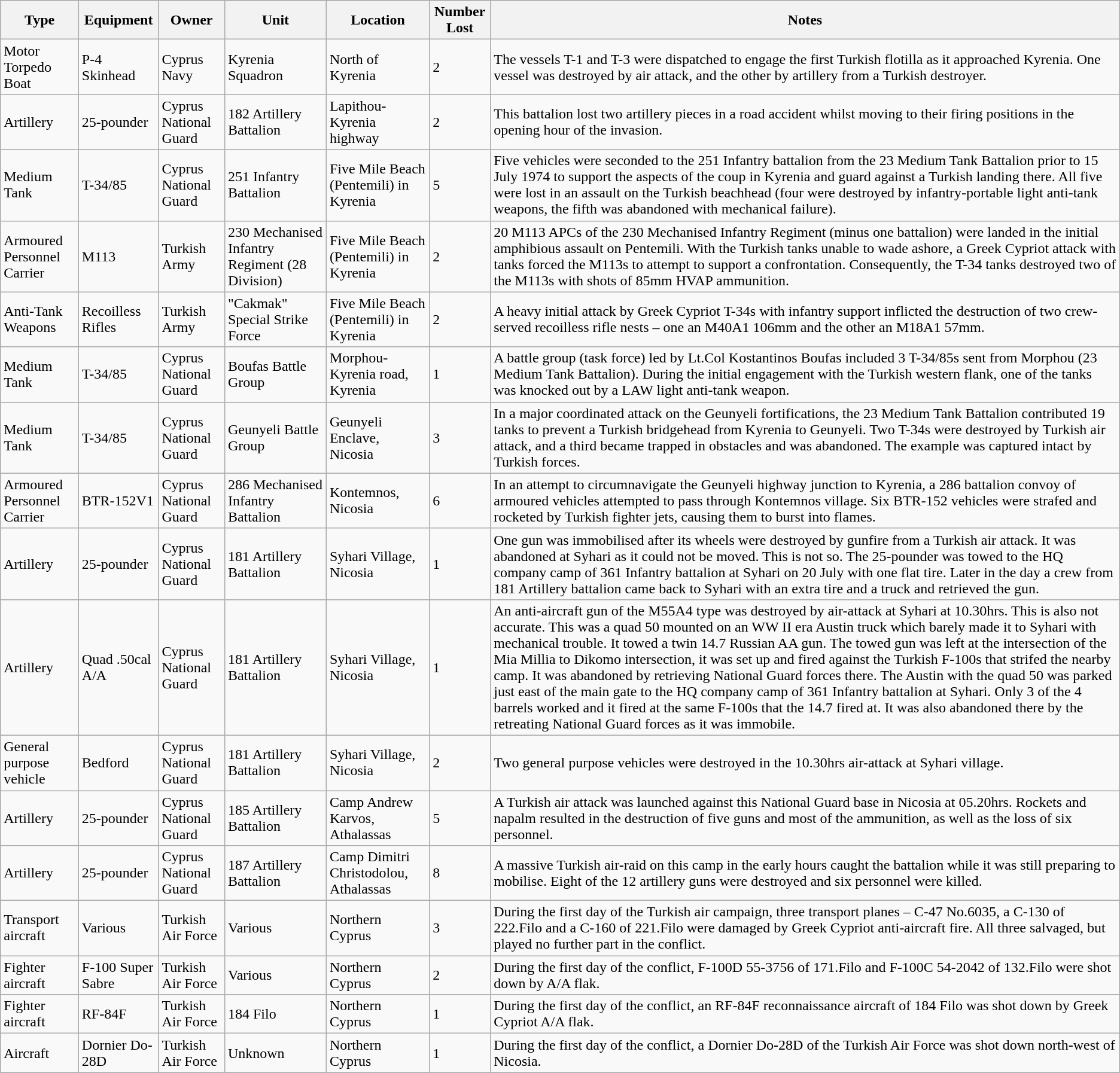<table class="wikitable">
<tr>
<th>Type</th>
<th>Equipment</th>
<th>Owner</th>
<th>Unit</th>
<th>Location</th>
<th>Number Lost</th>
<th>Notes</th>
</tr>
<tr>
<td>Motor Torpedo Boat</td>
<td>P-4 Skinhead</td>
<td>Cyprus Navy</td>
<td>Kyrenia Squadron</td>
<td>North of Kyrenia</td>
<td>2</td>
<td>The vessels T-1 and T-3 were dispatched to engage the first Turkish flotilla as it approached Kyrenia. One vessel was destroyed by air attack, and the other by artillery from a Turkish destroyer.</td>
</tr>
<tr>
<td>Artillery</td>
<td>25-pounder</td>
<td>Cyprus National Guard</td>
<td>182 Artillery Battalion</td>
<td>Lapithou-Kyrenia highway</td>
<td>2</td>
<td>This battalion lost two artillery pieces in a road accident whilst moving to their firing positions in the opening hour of the invasion.</td>
</tr>
<tr>
<td>Medium Tank</td>
<td>T-34/85</td>
<td>Cyprus National Guard</td>
<td>251 Infantry Battalion</td>
<td>Five Mile Beach (Pentemili) in Kyrenia</td>
<td>5</td>
<td>Five vehicles were seconded to the 251 Infantry battalion from the 23 Medium Tank Battalion prior to 15 July 1974 to support the aspects of the coup in Kyrenia and guard against a Turkish landing there. All five were lost in an assault on the Turkish beachhead (four were destroyed by infantry-portable light anti-tank weapons, the fifth was abandoned with mechanical failure).</td>
</tr>
<tr>
<td>Armoured Personnel Carrier</td>
<td>M113</td>
<td>Turkish Army</td>
<td>230 Mechanised Infantry Regiment (28 Division)</td>
<td>Five Mile Beach (Pentemili) in Kyrenia</td>
<td>2</td>
<td>20 M113 APCs of the 230 Mechanised Infantry Regiment (minus one battalion) were landed in the initial amphibious assault on Pentemili. With the Turkish tanks unable to wade ashore, a Greek Cypriot attack with tanks forced the M113s to attempt to support a confrontation. Consequently, the T-34 tanks destroyed two of the M113s with shots of 85mm HVAP ammunition.</td>
</tr>
<tr>
<td>Anti-Tank Weapons</td>
<td>Recoilless Rifles</td>
<td>Turkish Army</td>
<td>"Cakmak" Special Strike Force</td>
<td>Five Mile Beach (Pentemili) in Kyrenia</td>
<td>2</td>
<td>A heavy initial attack by Greek Cypriot T-34s with infantry support inflicted the destruction of two crew-served recoilless rifle nests – one an M40A1 106mm and the other an M18A1 57mm.</td>
</tr>
<tr>
<td>Medium Tank</td>
<td>T-34/85</td>
<td>Cyprus National Guard</td>
<td>Boufas Battle Group</td>
<td>Morphou-Kyrenia road, Kyrenia</td>
<td>1</td>
<td>A battle group (task force) led by Lt.Col Kostantinos Boufas included 3 T-34/85s sent from Morphou (23 Medium Tank Battalion). During the initial engagement with the Turkish western flank, one of the tanks was knocked out by a LAW light anti-tank weapon.</td>
</tr>
<tr>
<td>Medium Tank</td>
<td>T-34/85</td>
<td>Cyprus National Guard</td>
<td>Geunyeli Battle Group</td>
<td>Geunyeli Enclave, Nicosia</td>
<td>3</td>
<td>In a major coordinated attack on the Geunyeli fortifications, the 23 Medium Tank Battalion contributed 19 tanks to prevent a Turkish bridgehead from Kyrenia to Geunyeli. Two T-34s were destroyed by Turkish air attack, and a third became trapped in obstacles and was abandoned. The example was captured intact by Turkish forces.</td>
</tr>
<tr>
<td>Armoured Personnel Carrier</td>
<td>BTR-152V1</td>
<td>Cyprus National Guard</td>
<td>286 Mechanised Infantry Battalion</td>
<td>Kontemnos, Nicosia</td>
<td>6</td>
<td>In an attempt to circumnavigate the Geunyeli highway junction to Kyrenia, a 286 battalion convoy of armoured vehicles attempted to pass through Kontemnos village. Six BTR-152 vehicles were strafed and rocketed by Turkish fighter jets, causing them to burst into flames.</td>
</tr>
<tr>
<td>Artillery</td>
<td>25-pounder</td>
<td>Cyprus National Guard</td>
<td>181 Artillery Battalion</td>
<td>Syhari Village, Nicosia</td>
<td>1</td>
<td>One gun was immobilised after its wheels were destroyed by gunfire from a Turkish air attack. It was abandoned at Syhari as it could not be moved. This is not so. The 25-pounder was towed to the HQ company camp of 361 Infantry battalion at Syhari on 20 July with one flat tire. Later in the day a crew from 181 Artillery battalion came back to Syhari with an extra tire and a truck and retrieved the gun.</td>
</tr>
<tr>
<td>Artillery</td>
<td>Quad .50cal A/A</td>
<td>Cyprus National Guard</td>
<td>181 Artillery Battalion</td>
<td>Syhari Village, Nicosia</td>
<td>1</td>
<td>An anti-aircraft gun of the M55A4 type was destroyed by air-attack at Syhari at 10.30hrs. This is also not accurate. This was a quad 50 mounted on an WW II era Austin truck which barely made it to Syhari with mechanical trouble. It towed a twin 14.7 Russian AA gun. The towed gun was left at the intersection of the Mia Millia to Dikomo intersection, it was set up and fired against the Turkish F-100s that strifed the nearby camp. It was abandoned by retrieving National Guard forces there. The Austin with the quad 50 was parked just east of the main gate to the HQ company camp of 361 Infantry battalion at Syhari. Only 3 of the 4 barrels worked and it fired at the same F-100s that the 14.7 fired at. It was also abandoned there by the retreating National Guard forces as it was immobile.</td>
</tr>
<tr>
<td>General purpose vehicle</td>
<td>Bedford</td>
<td>Cyprus National Guard</td>
<td>181 Artillery Battalion</td>
<td>Syhari Village, Nicosia</td>
<td>2</td>
<td>Two general purpose vehicles were destroyed in the 10.30hrs air-attack at Syhari village.</td>
</tr>
<tr>
<td>Artillery</td>
<td>25-pounder</td>
<td>Cyprus National Guard</td>
<td>185 Artillery Battalion</td>
<td>Camp Andrew Karvos, Athalassas</td>
<td>5</td>
<td>A Turkish air attack was launched against this National Guard base in Nicosia at 05.20hrs. Rockets and napalm resulted in the destruction of five guns and most of the ammunition, as well as the loss of six personnel.</td>
</tr>
<tr>
<td>Artillery</td>
<td>25-pounder</td>
<td>Cyprus National Guard</td>
<td>187 Artillery Battalion</td>
<td>Camp Dimitri Christodolou, Athalassas</td>
<td>8</td>
<td>A massive Turkish air-raid on this camp in the early hours caught the battalion while it was still preparing to mobilise. Eight of the 12 artillery guns were destroyed and six personnel were killed.</td>
</tr>
<tr>
<td>Transport aircraft</td>
<td>Various</td>
<td>Turkish Air Force</td>
<td>Various</td>
<td>Northern Cyprus</td>
<td>3</td>
<td>During the first day of the Turkish air campaign, three transport planes – C-47 No.6035, a C-130 of 222.Filo and a C-160 of 221.Filo were damaged by Greek Cypriot anti-aircraft fire. All three salvaged, but played no further part in the conflict.</td>
</tr>
<tr>
<td>Fighter aircraft</td>
<td>F-100 Super Sabre</td>
<td>Turkish Air Force</td>
<td>Various</td>
<td>Northern Cyprus</td>
<td>2</td>
<td>During the first day of the conflict, F-100D 55-3756 of 171.Filo and F-100C 54-2042 of 132.Filo were shot down by A/A flak.</td>
</tr>
<tr>
<td>Fighter aircraft</td>
<td>RF-84F</td>
<td>Turkish Air Force</td>
<td>184 Filo</td>
<td>Northern Cyprus</td>
<td>1</td>
<td>During the first day of the conflict, an RF-84F reconnaissance aircraft of 184 Filo was shot down by Greek Cypriot A/A flak.</td>
</tr>
<tr>
<td>Aircraft</td>
<td>Dornier Do-28D</td>
<td>Turkish Air Force</td>
<td>Unknown</td>
<td>Northern Cyprus</td>
<td>1</td>
<td>During the first day of the conflict, a Dornier Do-28D of the Turkish Air Force was shot down north-west of Nicosia.</td>
</tr>
</table>
